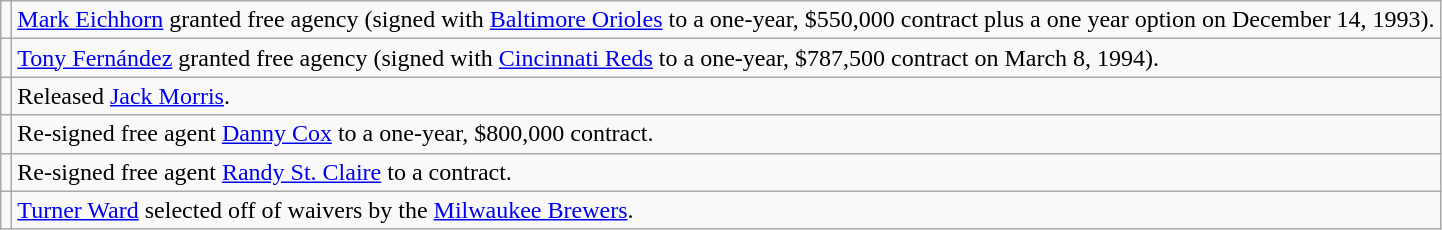<table class="wikitable">
<tr>
<td></td>
<td><a href='#'>Mark Eichhorn</a> granted free agency (signed with <a href='#'>Baltimore Orioles</a> to a one-year, $550,000 contract plus a one year option on December 14, 1993).</td>
</tr>
<tr>
<td></td>
<td><a href='#'>Tony Fernández</a> granted free agency (signed with <a href='#'>Cincinnati Reds</a> to a one-year, $787,500 contract on March 8, 1994).</td>
</tr>
<tr>
<td></td>
<td>Released <a href='#'>Jack Morris</a>.</td>
</tr>
<tr>
<td></td>
<td>Re-signed free agent <a href='#'>Danny Cox</a> to a one-year, $800,000 contract.</td>
</tr>
<tr>
<td></td>
<td>Re-signed free agent <a href='#'>Randy St. Claire</a> to a contract.</td>
</tr>
<tr>
<td></td>
<td><a href='#'>Turner Ward</a> selected off of waivers by the <a href='#'>Milwaukee Brewers</a>.</td>
</tr>
</table>
